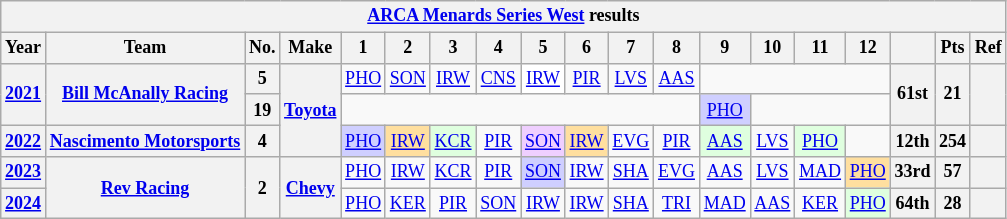<table class="wikitable" style="text-align:center; font-size:75%">
<tr>
<th colspan=19><a href='#'>ARCA Menards Series West</a> results</th>
</tr>
<tr>
<th>Year</th>
<th>Team</th>
<th>No.</th>
<th>Make</th>
<th>1</th>
<th>2</th>
<th>3</th>
<th>4</th>
<th>5</th>
<th>6</th>
<th>7</th>
<th>8</th>
<th>9</th>
<th>10</th>
<th>11</th>
<th>12</th>
<th></th>
<th>Pts</th>
<th>Ref</th>
</tr>
<tr>
<th rowspan=2><a href='#'>2021</a></th>
<th rowspan=2><a href='#'>Bill McAnally Racing</a></th>
<th>5</th>
<th rowspan=3><a href='#'>Toyota</a></th>
<td><a href='#'>PHO</a></td>
<td><a href='#'>SON</a></td>
<td><a href='#'>IRW</a></td>
<td><a href='#'>CNS</a></td>
<td style="background:#FFFFFF;"><a href='#'>IRW</a><br></td>
<td><a href='#'>PIR</a></td>
<td><a href='#'>LVS</a></td>
<td><a href='#'>AAS</a></td>
<td colspan=4></td>
<th rowspan=2>61st</th>
<th rowspan=2>21</th>
<th rowspan=2></th>
</tr>
<tr>
<th>19</th>
<td colspan=8></td>
<td style="background:#CFCFFF;"><a href='#'>PHO</a><br></td>
<td colspan=4></td>
</tr>
<tr>
<th><a href='#'>2022</a></th>
<th><a href='#'>Nascimento Motorsports</a></th>
<th>4</th>
<td style="background:#CFCFFF;"><a href='#'>PHO</a><br></td>
<td style="background:#FFDF9F;"><a href='#'>IRW</a><br></td>
<td style="background:#DFFFDF;"><a href='#'>KCR</a><br></td>
<td><a href='#'>PIR</a></td>
<td style="background:#EFCFFF;"><a href='#'>SON</a><br></td>
<td style="background:#FFDF9F;"><a href='#'>IRW</a><br></td>
<td><a href='#'>EVG</a></td>
<td><a href='#'>PIR</a></td>
<td style="background:#DFFFDF;"><a href='#'>AAS</a><br></td>
<td><a href='#'>LVS</a></td>
<td style="background:#DFFFDF;"><a href='#'>PHO</a><br></td>
<td></td>
<th>12th</th>
<th>254</th>
<th></th>
</tr>
<tr>
<th><a href='#'>2023</a></th>
<th rowspan=2><a href='#'>Rev Racing</a></th>
<th rowspan=2>2</th>
<th rowspan=2><a href='#'>Chevy</a></th>
<td><a href='#'>PHO</a></td>
<td><a href='#'>IRW</a></td>
<td><a href='#'>KCR</a></td>
<td><a href='#'>PIR</a></td>
<td style="background:#CFCFFF;"><a href='#'>SON</a><br></td>
<td><a href='#'>IRW</a></td>
<td><a href='#'>SHA</a></td>
<td><a href='#'>EVG</a></td>
<td><a href='#'>AAS</a></td>
<td><a href='#'>LVS</a></td>
<td><a href='#'>MAD</a></td>
<td style="background:#FFDF9F;"><a href='#'>PHO</a><br></td>
<th>33rd</th>
<th>57</th>
<th></th>
</tr>
<tr>
<th><a href='#'>2024</a></th>
<td><a href='#'>PHO</a></td>
<td><a href='#'>KER</a></td>
<td><a href='#'>PIR</a></td>
<td><a href='#'>SON</a></td>
<td><a href='#'>IRW</a></td>
<td><a href='#'>IRW</a></td>
<td><a href='#'>SHA</a></td>
<td><a href='#'>TRI</a></td>
<td><a href='#'>MAD</a></td>
<td><a href='#'>AAS</a></td>
<td><a href='#'>KER</a></td>
<td style="background:#DFFFDF;"><a href='#'>PHO</a><br></td>
<th>64th</th>
<th>28</th>
<th></th>
</tr>
</table>
